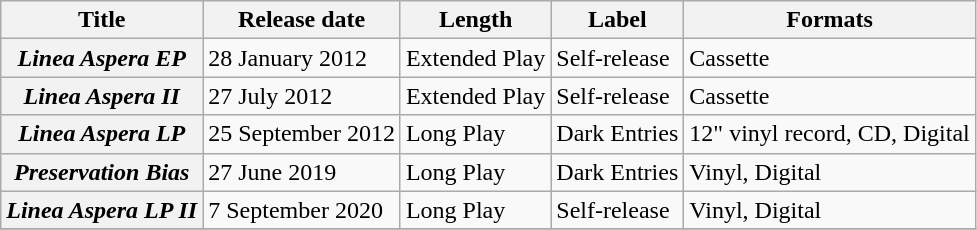<table class="wikitable plainrowheaders sortable">
<tr>
<th scope="col">Title</th>
<th scope="col">Release date</th>
<th scope="col">Length</th>
<th scope="col">Label</th>
<th scope="col" class="unsortable">Formats</th>
</tr>
<tr>
<th scope="row"><em>Linea Aspera EP</em></th>
<td>28 January 2012</td>
<td>Extended Play</td>
<td>Self-release</td>
<td>Cassette</td>
</tr>
<tr>
<th scope="row"><em>Linea Aspera II</em></th>
<td>27 July 2012</td>
<td>Extended Play</td>
<td>Self-release</td>
<td>Cassette</td>
</tr>
<tr>
<th scope="row"><em>Linea Aspera LP</em></th>
<td>25 September 2012</td>
<td>Long Play</td>
<td>Dark Entries</td>
<td>12" vinyl record, CD, Digital</td>
</tr>
<tr>
<th scope="row"><em>Preservation Bias</em></th>
<td>27 June 2019</td>
<td>Long Play</td>
<td>Dark Entries</td>
<td>Vinyl, Digital</td>
</tr>
<tr>
<th scope="row"><em>Linea Aspera LP II</em></th>
<td>7 September 2020</td>
<td>Long Play</td>
<td>Self-release</td>
<td>Vinyl, Digital</td>
</tr>
<tr>
</tr>
</table>
